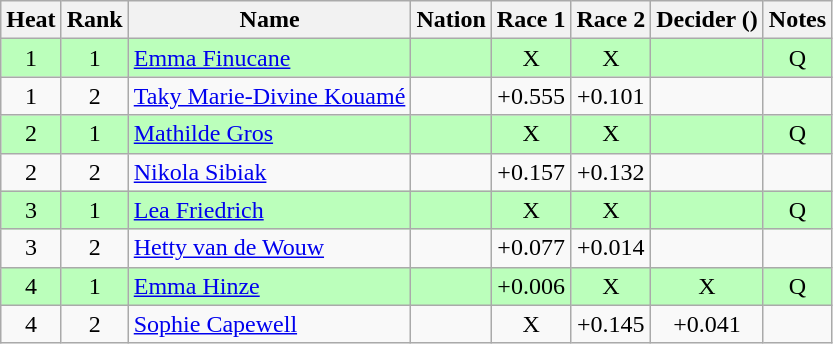<table class="wikitable sortable" style="text-align:center">
<tr>
<th>Heat</th>
<th>Rank</th>
<th>Name</th>
<th>Nation</th>
<th>Race 1</th>
<th>Race 2</th>
<th>Decider ()</th>
<th>Notes</th>
</tr>
<tr bgcolor=bbffbb>
<td>1</td>
<td>1</td>
<td align=left><a href='#'>Emma Finucane</a></td>
<td align=left></td>
<td>X</td>
<td>X</td>
<td></td>
<td>Q</td>
</tr>
<tr>
<td>1</td>
<td>2</td>
<td align=left><a href='#'>Taky Marie-Divine Kouamé</a></td>
<td align=left></td>
<td>+0.555</td>
<td>+0.101</td>
<td></td>
<td></td>
</tr>
<tr bgcolor=bbffbb>
<td>2</td>
<td>1</td>
<td align=left><a href='#'>Mathilde Gros</a></td>
<td align=left></td>
<td>X</td>
<td>X</td>
<td></td>
<td>Q</td>
</tr>
<tr>
<td>2</td>
<td>2</td>
<td align=left><a href='#'>Nikola Sibiak</a></td>
<td align=left></td>
<td>+0.157</td>
<td>+0.132</td>
<td></td>
<td></td>
</tr>
<tr bgcolor=bbffbb>
<td>3</td>
<td>1</td>
<td align=left><a href='#'>Lea Friedrich</a></td>
<td align=left></td>
<td>X</td>
<td>X</td>
<td></td>
<td>Q</td>
</tr>
<tr>
<td>3</td>
<td>2</td>
<td align=left><a href='#'>Hetty van de Wouw</a></td>
<td align=left></td>
<td>+0.077</td>
<td>+0.014</td>
<td></td>
<td></td>
</tr>
<tr bgcolor=bbffbb>
<td>4</td>
<td>1</td>
<td align=left><a href='#'>Emma Hinze</a></td>
<td align=left></td>
<td>+0.006</td>
<td>X</td>
<td>X</td>
<td>Q</td>
</tr>
<tr>
<td>4</td>
<td>2</td>
<td align=left><a href='#'>Sophie Capewell</a></td>
<td align=left></td>
<td>X</td>
<td>+0.145</td>
<td>+0.041</td>
<td></td>
</tr>
</table>
